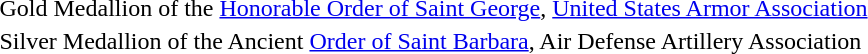<table>
<tr>
<td></td>
<td>Gold Medallion of the <a href='#'>Honorable Order of Saint George</a>, <a href='#'>United States Armor Association</a></td>
</tr>
<tr>
<td></td>
<td>Silver Medallion of the Ancient <a href='#'>Order of Saint Barbara</a>, Air Defense Artillery Association</td>
</tr>
</table>
